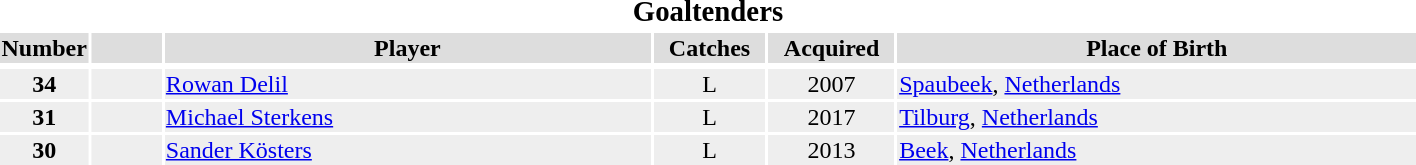<table width=75%>
<tr>
<th colspan=6><big>Goaltenders</big></th>
</tr>
<tr bgcolor="#dddddd">
<th width=5%>Number</th>
<th width=5%></th>
<th !width=15%>Player</th>
<th width=8%>Catches</th>
<th width=9%>Acquired</th>
<th width=37%>Place of Birth</th>
</tr>
<tr>
</tr>
<tr bgcolor="#eeeeee">
<td align=center><strong>34</strong></td>
<td align=center></td>
<td><a href='#'>Rowan Delil</a></td>
<td align=center>L</td>
<td align=center>2007</td>
<td><a href='#'>Spaubeek</a>, <a href='#'>Netherlands</a></td>
</tr>
<tr bgcolor="#eeeeee">
<td align=center><strong>31</strong></td>
<td align=center></td>
<td><a href='#'>Michael Sterkens</a></td>
<td align=center>L</td>
<td align=center>2017</td>
<td><a href='#'>Tilburg</a>, <a href='#'>Netherlands</a></td>
</tr>
<tr bgcolor="#eeeeee">
<td align=center><strong>30</strong></td>
<td align=center></td>
<td><a href='#'>Sander Kösters</a></td>
<td align=center>L</td>
<td align=center>2013</td>
<td><a href='#'>Beek</a>, <a href='#'>Netherlands</a></td>
</tr>
</table>
